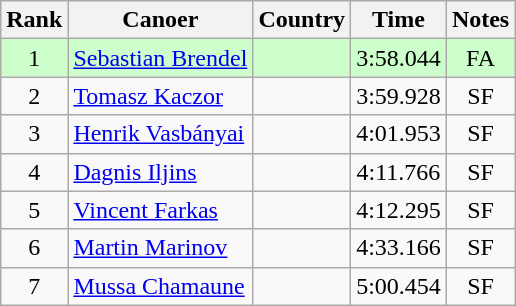<table class="wikitable sortable" style="text-align:center;">
<tr>
<th>Rank</th>
<th>Canoer</th>
<th>Country</th>
<th>Time</th>
<th>Notes</th>
</tr>
<tr bgcolor=ccffcc>
<td>1</td>
<td align=left><a href='#'>Sebastian Brendel</a></td>
<td align=left></td>
<td>3:58.044</td>
<td>FA</td>
</tr>
<tr>
<td>2</td>
<td align=left><a href='#'>Tomasz Kaczor</a></td>
<td align=left></td>
<td>3:59.928</td>
<td>SF</td>
</tr>
<tr>
<td>3</td>
<td align=left><a href='#'>Henrik Vasbányai</a></td>
<td align=left></td>
<td>4:01.953</td>
<td>SF</td>
</tr>
<tr>
<td>4</td>
<td align=left><a href='#'>Dagnis Iljins</a></td>
<td align=left></td>
<td>4:11.766</td>
<td>SF</td>
</tr>
<tr>
<td>5</td>
<td align=left><a href='#'>Vincent Farkas</a></td>
<td align=left></td>
<td>4:12.295</td>
<td>SF</td>
</tr>
<tr>
<td>6</td>
<td align=left><a href='#'>Martin Marinov</a></td>
<td align=left></td>
<td>4:33.166</td>
<td>SF</td>
</tr>
<tr>
<td>7</td>
<td align=left><a href='#'>Mussa Chamaune</a></td>
<td align=left></td>
<td>5:00.454</td>
<td>SF</td>
</tr>
</table>
